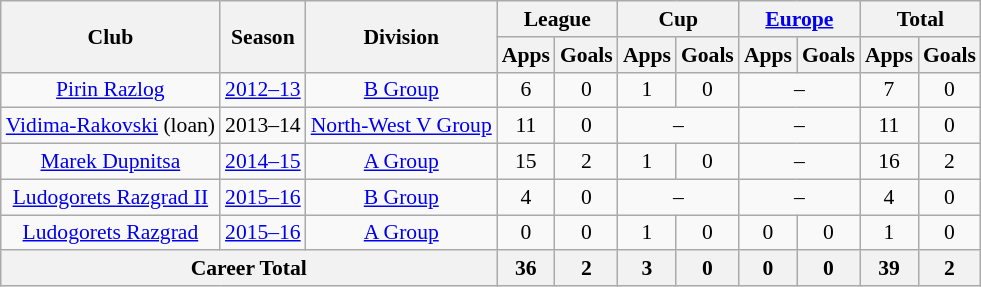<table class="wikitable" style="font-size:90%; text-align: center">
<tr>
<th rowspan=2>Club</th>
<th rowspan=2>Season</th>
<th rowspan="2">Division</th>
<th colspan=2>League</th>
<th colspan=2>Cup</th>
<th colspan=2><a href='#'>Europe</a></th>
<th colspan=2>Total</th>
</tr>
<tr>
<th>Apps</th>
<th>Goals</th>
<th>Apps</th>
<th>Goals</th>
<th>Apps</th>
<th>Goals</th>
<th>Apps</th>
<th>Goals</th>
</tr>
<tr>
<td rowspan=1><a href='#'>Pirin Razlog</a></td>
<td><a href='#'>2012–13</a></td>
<td rowspan=1><a href='#'>B Group</a></td>
<td>6</td>
<td>0</td>
<td>1</td>
<td>0</td>
<td colspan="2">–</td>
<td>7</td>
<td>0</td>
</tr>
<tr>
<td rowspan=1><a href='#'>Vidima-Rakovski</a> (loan)</td>
<td>2013–14</td>
<td rowspan=1><a href='#'>North-West V Group</a></td>
<td>11</td>
<td>0</td>
<td colspan="2">–</td>
<td colspan="2">–</td>
<td>11</td>
<td>0</td>
</tr>
<tr>
<td rowspan=1><a href='#'>Marek Dupnitsa</a></td>
<td><a href='#'>2014–15</a></td>
<td rowspan=1><a href='#'>A Group</a></td>
<td>15</td>
<td>2</td>
<td>1</td>
<td>0</td>
<td colspan="2">–</td>
<td>16</td>
<td>2</td>
</tr>
<tr>
<td rowspan="1" valign="center"><a href='#'>Ludogorets Razgrad II</a></td>
<td><a href='#'>2015–16</a></td>
<td rowspan="1"><a href='#'>B Group</a></td>
<td>4</td>
<td>0</td>
<td colspan="2">–</td>
<td colspan="2">–</td>
<td>4</td>
<td>0</td>
</tr>
<tr>
<td rowspan="1" valign="center"><a href='#'>Ludogorets Razgrad</a></td>
<td><a href='#'>2015–16</a></td>
<td rowspan="1"><a href='#'>A Group</a></td>
<td>0</td>
<td>0</td>
<td>1</td>
<td>0</td>
<td>0</td>
<td>0</td>
<td>1</td>
<td>0</td>
</tr>
<tr>
<th colspan=3>Career Total</th>
<th>36</th>
<th>2</th>
<th>3</th>
<th>0</th>
<th>0</th>
<th>0</th>
<th>39</th>
<th>2</th>
</tr>
</table>
